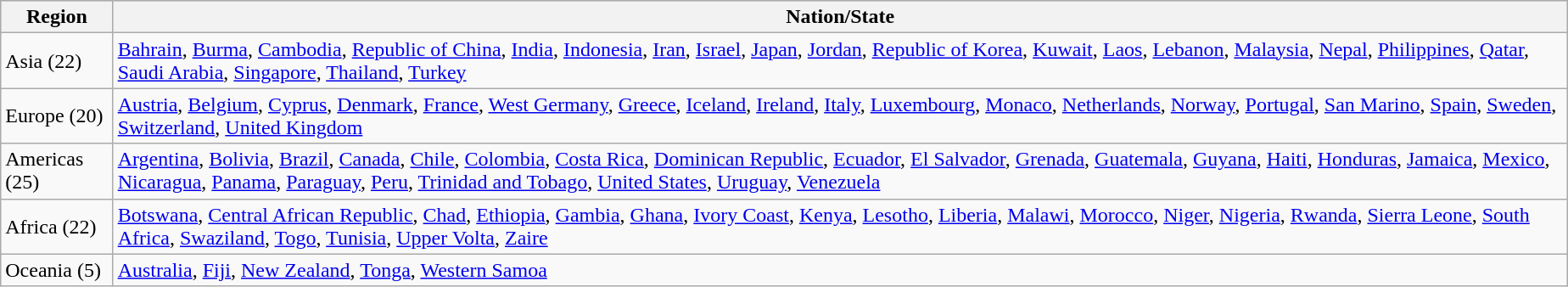<table class="wikitable" style="float:right; margin:1em; margin-top:0;">
<tr style="background:lightgrey;">
<th>Region</th>
<th>Nation/State</th>
</tr>
<tr>
<td>Asia (22)</td>
<td><a href='#'>Bahrain</a>, <a href='#'>Burma</a>, <a href='#'>Cambodia</a>, <a href='#'>Republic of China</a>, <a href='#'>India</a>, <a href='#'>Indonesia</a>, <a href='#'>Iran</a>, <a href='#'>Israel</a>, <a href='#'>Japan</a>, <a href='#'>Jordan</a>, <a href='#'>Republic of Korea</a>, <a href='#'>Kuwait</a>, <a href='#'>Laos</a>, <a href='#'>Lebanon</a>, <a href='#'>Malaysia</a>, <a href='#'>Nepal</a>, <a href='#'>Philippines</a>, <a href='#'>Qatar</a>, <a href='#'>Saudi Arabia</a>, <a href='#'>Singapore</a>, <a href='#'>Thailand</a>, <a href='#'>Turkey</a></td>
</tr>
<tr>
<td>Europe (20)</td>
<td><a href='#'>Austria</a>, <a href='#'>Belgium</a>, <a href='#'>Cyprus</a>, <a href='#'>Denmark</a>, <a href='#'>France</a>, <a href='#'>West Germany</a>, <a href='#'>Greece</a>, <a href='#'>Iceland</a>, <a href='#'>Ireland</a>, <a href='#'>Italy</a>, <a href='#'>Luxembourg</a>, <a href='#'>Monaco</a>, <a href='#'>Netherlands</a>, <a href='#'>Norway</a>, <a href='#'>Portugal</a>, <a href='#'>San Marino</a>, <a href='#'>Spain</a>, <a href='#'>Sweden</a>, <a href='#'>Switzerland</a>, <a href='#'>United Kingdom</a></td>
</tr>
<tr>
<td>Americas (25)</td>
<td><a href='#'>Argentina</a>, <a href='#'>Bolivia</a>, <a href='#'>Brazil</a>, <a href='#'>Canada</a>, <a href='#'>Chile</a>, <a href='#'>Colombia</a>, <a href='#'>Costa Rica</a>, <a href='#'>Dominican Republic</a>, <a href='#'>Ecuador</a>, <a href='#'>El Salvador</a>, <a href='#'>Grenada</a>, <a href='#'>Guatemala</a>, <a href='#'>Guyana</a>, <a href='#'>Haiti</a>, <a href='#'>Honduras</a>, <a href='#'>Jamaica</a>, <a href='#'>Mexico</a>, <a href='#'>Nicaragua</a>, <a href='#'>Panama</a>, <a href='#'>Paraguay</a>, <a href='#'>Peru</a>, <a href='#'>Trinidad and Tobago</a>, <a href='#'>United States</a>, <a href='#'>Uruguay</a>, <a href='#'>Venezuela</a></td>
</tr>
<tr>
<td>Africa (22)</td>
<td><a href='#'>Botswana</a>, <a href='#'>Central African Republic</a>, <a href='#'>Chad</a>, <a href='#'>Ethiopia</a>, <a href='#'>Gambia</a>, <a href='#'>Ghana</a>, <a href='#'>Ivory Coast</a>, <a href='#'>Kenya</a>, <a href='#'>Lesotho</a>, <a href='#'>Liberia</a>, <a href='#'>Malawi</a>, <a href='#'>Morocco</a>, <a href='#'>Niger</a>, <a href='#'>Nigeria</a>, <a href='#'>Rwanda</a>, <a href='#'>Sierra Leone</a>, <a href='#'>South Africa</a>, <a href='#'>Swaziland</a>, <a href='#'>Togo</a>, <a href='#'>Tunisia</a>, <a href='#'>Upper Volta</a>, <a href='#'>Zaire</a></td>
</tr>
<tr>
<td>Oceania (5)</td>
<td><a href='#'>Australia</a>, <a href='#'>Fiji</a>, <a href='#'>New Zealand</a>, <a href='#'>Tonga</a>, <a href='#'>Western Samoa</a></td>
</tr>
</table>
